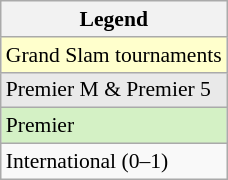<table class=wikitable style="font-size:90%">
<tr>
<th>Legend</th>
</tr>
<tr>
<td style="background:#ffc;">Grand Slam tournaments</td>
</tr>
<tr>
<td bgcolor=e9e9e9>Premier M & Premier 5</td>
</tr>
<tr>
<td bgcolor=d4f1c5>Premier</td>
</tr>
<tr>
<td>International (0–1)</td>
</tr>
</table>
